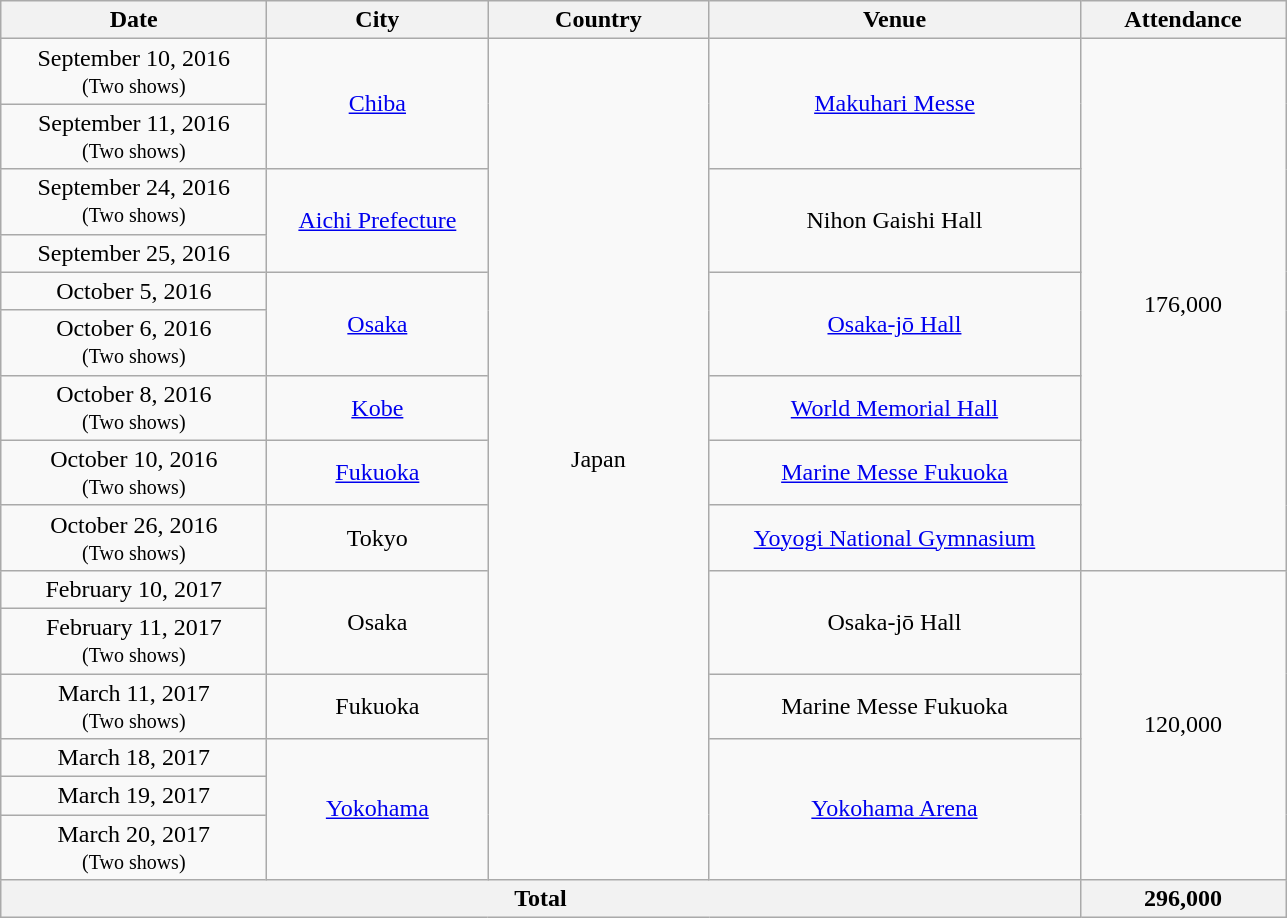<table class="wikitable" style="text-align:center;">
<tr>
<th width="170">Date</th>
<th width="140">City</th>
<th width="140">Country</th>
<th width="240">Venue</th>
<th width="130">Attendance</th>
</tr>
<tr>
<td>September 10, 2016<br><small>(Two shows)</small></td>
<td rowspan="2"><a href='#'>Chiba</a></td>
<td rowspan="15">Japan</td>
<td rowspan="2"><a href='#'>Makuhari Messe</a></td>
<td rowspan="9">176,000</td>
</tr>
<tr>
<td>September 11, 2016<br><small>(Two shows)</small></td>
</tr>
<tr>
<td>September 24, 2016<br><small>(Two shows)</small></td>
<td rowspan="2"><a href='#'>Aichi Prefecture</a></td>
<td rowspan="2">Nihon Gaishi Hall</td>
</tr>
<tr>
<td>September 25, 2016</td>
</tr>
<tr>
<td>October 5, 2016</td>
<td rowspan="2"><a href='#'>Osaka</a></td>
<td rowspan="2"><a href='#'>Osaka-jō Hall</a></td>
</tr>
<tr>
<td>October 6, 2016<br><small>(Two shows)</small></td>
</tr>
<tr>
<td>October 8, 2016<br><small>(Two shows)</small></td>
<td><a href='#'>Kobe</a></td>
<td><a href='#'>World Memorial Hall</a></td>
</tr>
<tr>
<td>October 10, 2016<br><small>(Two shows)</small></td>
<td><a href='#'>Fukuoka</a></td>
<td><a href='#'>Marine Messe Fukuoka</a></td>
</tr>
<tr>
<td>October 26, 2016<br><small>(Two shows)</small></td>
<td>Tokyo</td>
<td><a href='#'>Yoyogi National Gymnasium</a></td>
</tr>
<tr>
<td>February 10, 2017</td>
<td rowspan="2">Osaka</td>
<td rowspan="2">Osaka-jō Hall</td>
<td rowspan="6">120,000</td>
</tr>
<tr>
<td>February 11, 2017<br><small>(Two shows)</small></td>
</tr>
<tr>
<td>March 11, 2017<br><small>(Two shows)</small></td>
<td>Fukuoka</td>
<td>Marine Messe Fukuoka</td>
</tr>
<tr>
<td>March 18, 2017</td>
<td rowspan="3"><a href='#'>Yokohama</a></td>
<td rowspan="3"><a href='#'>Yokohama Arena</a></td>
</tr>
<tr>
<td>March 19, 2017</td>
</tr>
<tr>
<td>March 20, 2017<br><small>(Two shows)</small></td>
</tr>
<tr>
<th colspan=4><strong>Total</strong></th>
<th><strong>296,000</strong></th>
</tr>
</table>
